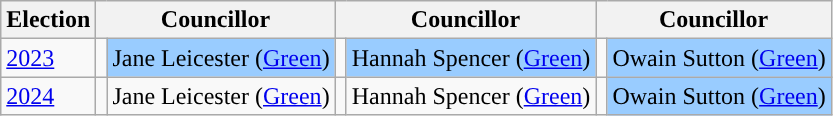<table class="wikitable">
<tr>
<th>Election</th>
<th colspan="2">Councillor</th>
<th colspan="2">Councillor</th>
<th colspan="2">Councillor</th>
</tr>
<tr>
<td><a href='#'>2023</a></td>
<td style="background-color: "></td>
<td bgcolor="#99CCFF">Jane Leicester  (<a href='#'>Green</a>)</td>
<td style="background-color: "></td>
<td bgcolor="#99CCFF">Hannah Spencer (<a href='#'>Green</a>)</td>
<td style="background-color: "></td>
<td bgcolor="#99CCFF">Owain Sutton (<a href='#'>Green</a>)</td>
</tr>
<tr>
<td><a href='#'>2024</a></td>
<td style="background-color: "></td>
<td bgcolor=>Jane Leicester  (<a href='#'>Green</a>)</td>
<td style="background-color: "></td>
<td bgcolor=>Hannah Spencer (<a href='#'>Green</a>)</td>
<td style="background-color: "></td>
<td bgcolor="#99CCFF">Owain Sutton (<a href='#'>Green</a>)</td>
</tr>
</table>
